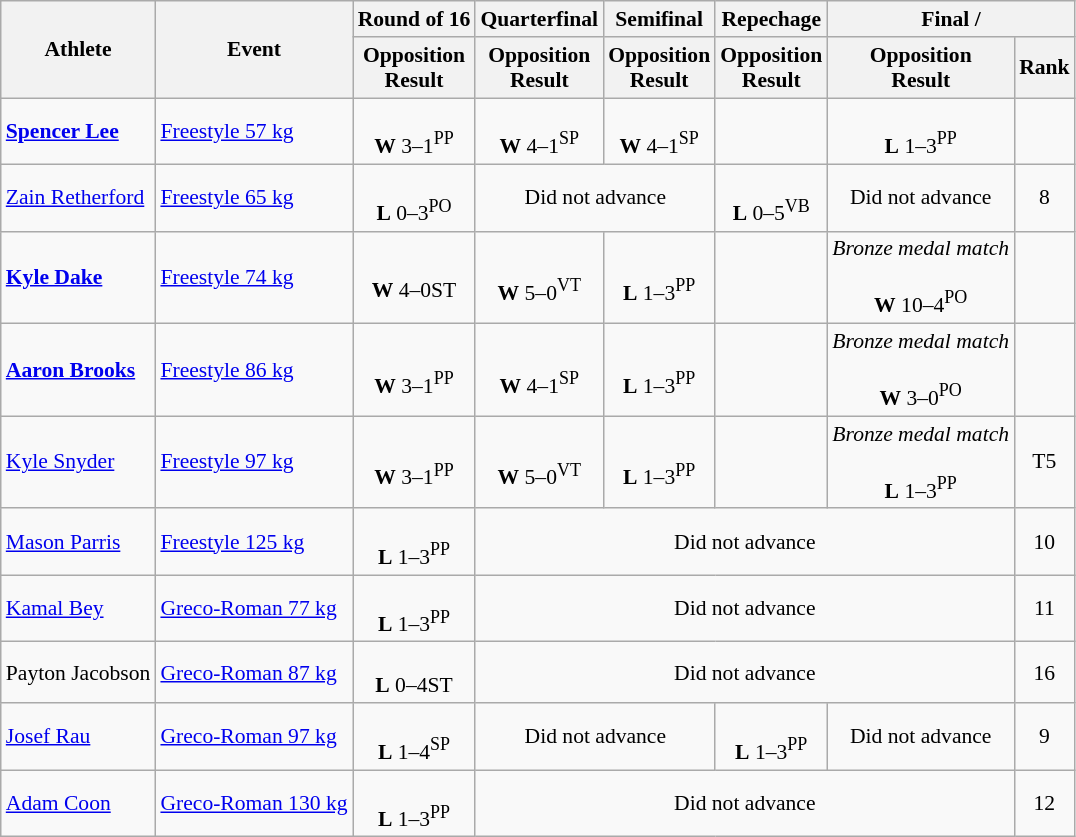<table class=wikitable style=font-size:90%;text-align:center>
<tr>
<th rowspan=2>Athlete</th>
<th rowspan=2>Event</th>
<th>Round of 16</th>
<th>Quarterfinal</th>
<th>Semifinal</th>
<th>Repechage</th>
<th colspan=2>Final / </th>
</tr>
<tr style=font-size: 95%>
<th>Opposition<br>Result</th>
<th>Opposition<br>Result</th>
<th>Opposition<br>Result</th>
<th>Opposition<br>Result</th>
<th>Opposition<br>Result</th>
<th>Rank</th>
</tr>
<tr>
<td align=left><strong><a href='#'>Spencer Lee</a></strong></td>
<td align=left><a href='#'>Freestyle 57 kg</a></td>
<td><br><strong>W</strong> 3–1<sup>PP</sup></td>
<td><br><strong>W</strong> 4–1<sup>SP</sup></td>
<td><br><strong>W</strong> 4–1<sup>SP</sup></td>
<td></td>
<td><br><strong>L</strong> 1–3<sup>PP</sup></td>
<td></td>
</tr>
<tr>
<td align=left><a href='#'>Zain Retherford</a></td>
<td align=left><a href='#'>Freestyle 65 kg</a></td>
<td><br><strong>L</strong> 0–3<sup>PO</sup></td>
<td colspan=2>Did not advance</td>
<td><br><strong>L</strong> 0–5<sup>VB</sup></td>
<td>Did not advance</td>
<td>8</td>
</tr>
<tr>
<td align=left><strong><a href='#'>Kyle Dake</a></strong></td>
<td align=left><a href='#'>Freestyle 74 kg</a></td>
<td><br><strong>W</strong> 4–0ST</td>
<td><br><strong>W</strong> 5–0<sup>VT</sup></td>
<td><br><strong>L</strong> 1–3<sup>PP</sup></td>
<td></td>
<td><em>Bronze medal match</em><br><br><strong>W</strong> 10–4<sup>PO</sup></td>
<td></td>
</tr>
<tr>
<td align=left><strong><a href='#'>Aaron Brooks</a></strong></td>
<td align=left><a href='#'>Freestyle 86 kg</a></td>
<td><br><strong>W</strong> 3–1<sup>PP</sup></td>
<td><br><strong>W</strong> 4–1<sup>SP</sup></td>
<td><br><strong>L</strong> 1–3<sup>PP</sup></td>
<td></td>
<td><em>Bronze medal match</em><br><br><strong>W</strong> 3–0<sup>PO</sup></td>
<td></td>
</tr>
<tr>
<td align=left><a href='#'>Kyle Snyder</a></td>
<td align=left><a href='#'>Freestyle 97 kg</a></td>
<td><br><strong>W</strong> 3–1<sup>PP</sup></td>
<td><br><strong>W</strong> 5–0<sup>VT</sup></td>
<td><br><strong>L</strong> 1–3<sup>PP</sup></td>
<td></td>
<td><em>Bronze medal match</em><br><br><strong>L</strong> 1–3<sup>PP</sup></td>
<td>T5</td>
</tr>
<tr>
<td align=left><a href='#'>Mason Parris</a></td>
<td align=left><a href='#'>Freestyle 125 kg</a></td>
<td><br><strong>L</strong> 1–3<sup>PP</sup></td>
<td colspan=4>Did not advance</td>
<td>10</td>
</tr>
<tr>
<td align=left><a href='#'>Kamal Bey</a></td>
<td align=left><a href='#'>Greco-Roman 77 kg</a></td>
<td><br><strong>L</strong> 1–3<sup>PP</sup></td>
<td colspan=4>Did not advance</td>
<td>11</td>
</tr>
<tr>
<td align=left>Payton Jacobson</td>
<td align=left><a href='#'>Greco-Roman 87 kg</a></td>
<td><br><strong>L</strong> 0–4ST</td>
<td colspan=4>Did not advance</td>
<td>16</td>
</tr>
<tr>
<td align=left><a href='#'>Josef Rau</a></td>
<td align=left><a href='#'>Greco-Roman 97 kg</a></td>
<td><br><strong>L</strong> 1–4<sup>SP</sup></td>
<td colspan=2>Did not advance</td>
<td><br><strong>L</strong> 1–3<sup>PP</sup></td>
<td>Did not advance</td>
<td>9</td>
</tr>
<tr>
<td align=left><a href='#'>Adam Coon</a></td>
<td align=left><a href='#'>Greco-Roman 130 kg</a></td>
<td><br><strong>L</strong> 1–3<sup>PP</sup></td>
<td colspan=4>Did not advance</td>
<td>12</td>
</tr>
</table>
